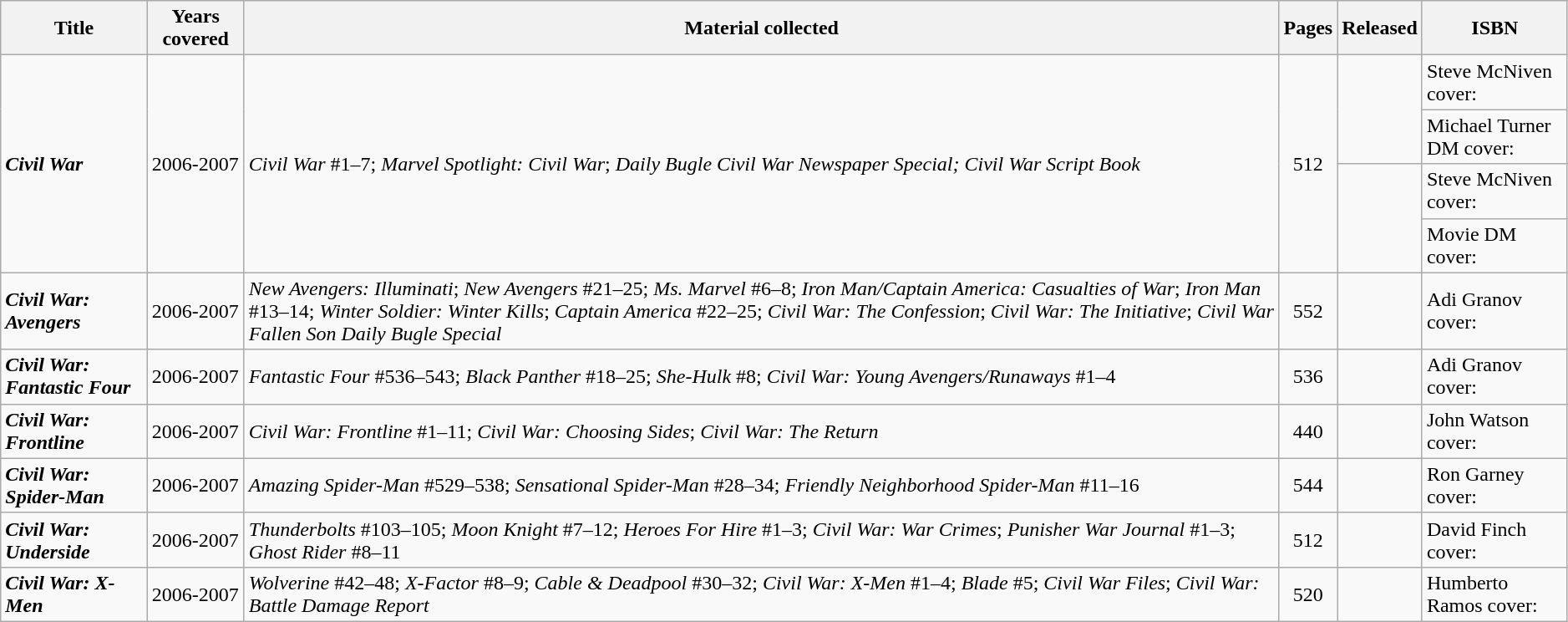<table class="wikitable sortable" width=99%>
<tr>
<th>Title</th>
<th>Years covered</th>
<th class="unsortable">Material collected</th>
<th>Pages</th>
<th>Released</th>
<th class="unsortable">ISBN</th>
</tr>
<tr>
<td rowspan=4><strong><em>Civil War</em></strong></td>
<td rowspan=4>2006-2007</td>
<td rowspan=4><em>Civil War</em> #1–7; <em>Marvel Spotlight: Civil War</em>; <em>Daily Bugle Civil War Newspaper Special; Civil War Script Book</em></td>
<td style="text-align: center;" rowspan=4>512</td>
<td rowspan=2></td>
<td>Steve McNiven cover: </td>
</tr>
<tr>
<td>Michael Turner DM cover: </td>
</tr>
<tr>
<td rowspan=2></td>
<td>Steve McNiven cover: </td>
</tr>
<tr>
<td>Movie DM cover: </td>
</tr>
<tr>
<td><strong><em>Civil War: Avengers</em></strong></td>
<td>2006-2007</td>
<td><em>New Avengers: Illuminati</em>; <em>New Avengers</em> #21–25; <em>Ms. Marvel</em> #6–8; <em>Iron Man/Captain America: Casualties of War</em>; <em>Iron Man</em> #13–14; <em>Winter Soldier: Winter Kills</em>; <em>Captain America</em> #22–25; <em>Civil War: The Confession</em>; <em>Civil War: The Initiative</em>; <em>Civil War Fallen Son Daily Bugle Special</em></td>
<td style="text-align: center;">552</td>
<td></td>
<td>Adi Granov cover: </td>
</tr>
<tr>
<td><strong><em>Civil War: Fantastic Four</em></strong></td>
<td>2006-2007</td>
<td><em>Fantastic Four</em> #536–543; <em>Black Panther</em> #18–25; <em>She-Hulk</em> #8; <em>Civil War: Young Avengers/Runaways</em> #1–4</td>
<td style="text-align: center;">536</td>
<td></td>
<td>Adi Granov cover: </td>
</tr>
<tr>
<td><strong><em>Civil War: Frontline</em></strong></td>
<td>2006-2007</td>
<td><em>Civil War: Frontline</em> #1–11; <em>Civil War: Choosing Sides</em>; <em>Civil War: The Return</em></td>
<td style="text-align: center;">440</td>
<td></td>
<td>John Watson cover: </td>
</tr>
<tr>
<td><strong><em>Civil War: Spider-Man</em></strong></td>
<td>2006-2007</td>
<td><em>Amazing Spider-Man</em> #529–538; <em>Sensational Spider-Man</em> #28–34; <em>Friendly Neighborhood Spider-Man</em> #11–16</td>
<td style="text-align: center;">544</td>
<td></td>
<td>Ron Garney cover: </td>
</tr>
<tr>
<td><strong><em>Civil War: Underside</em></strong></td>
<td>2006-2007</td>
<td><em>Thunderbolts</em> #103–105; <em>Moon Knight</em> #7–12; <em>Heroes For Hire</em> #1–3; <em>Civil War: War Crimes</em>; <em>Punisher War Journal</em> #1–3; <em>Ghost Rider</em> #8–11</td>
<td style="text-align: center;">512</td>
<td></td>
<td>David Finch cover: </td>
</tr>
<tr>
<td><strong><em>Civil War: X-Men</em></strong></td>
<td>2006-2007</td>
<td><em>Wolverine</em> #42–48; <em>X-Factor</em> #8–9; <em>Cable & Deadpool</em> #30–32; <em>Civil War: X-Men</em> #1–4; <em>Blade</em> #5; <em>Civil War Files</em>; <em>Civil War: Battle Damage Report</em></td>
<td style="text-align: center;">520</td>
<td></td>
<td>Humberto Ramos cover: </td>
</tr>
</table>
